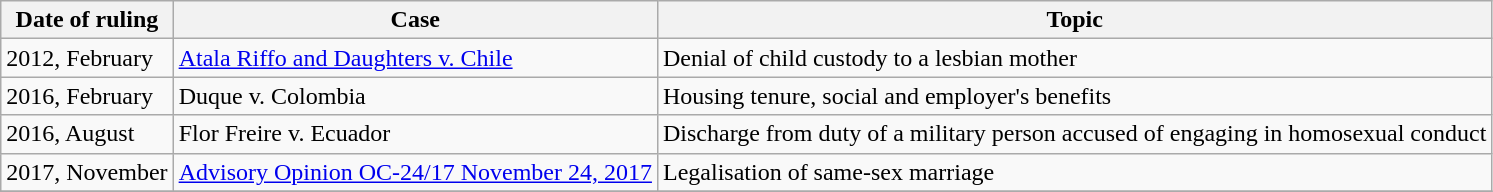<table class="wikitable sortable">
<tr>
<th>Date of ruling</th>
<th>Case</th>
<th>Topic</th>
</tr>
<tr>
<td>2012, February</td>
<td><a href='#'>Atala Riffo and Daughters v. Chile</a></td>
<td>Denial of child custody to a lesbian mother</td>
</tr>
<tr>
<td>2016, February</td>
<td>Duque v. Colombia</td>
<td>Housing tenure, social and employer's benefits</td>
</tr>
<tr>
<td>2016, August</td>
<td>Flor Freire v. Ecuador</td>
<td>Discharge from duty of a military person accused of engaging in homosexual conduct</td>
</tr>
<tr>
<td>2017, November</td>
<td><a href='#'>Advisory Opinion OC-24/17 November 24, 2017</a></td>
<td>Legalisation of same-sex marriage</td>
</tr>
<tr>
</tr>
</table>
